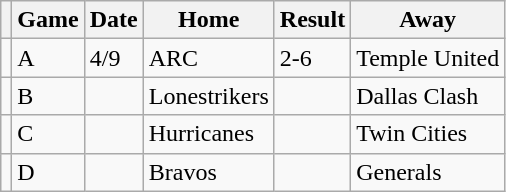<table class="wikitable">
<tr>
<th></th>
<th>Game</th>
<th>Date</th>
<th>Home</th>
<th>Result</th>
<th>Away</th>
</tr>
<tr>
<td></td>
<td>A</td>
<td>4/9</td>
<td>ARC</td>
<td>2-6</td>
<td>Temple United</td>
</tr>
<tr>
<td></td>
<td>B</td>
<td></td>
<td>Lonestrikers</td>
<td></td>
<td>Dallas Clash</td>
</tr>
<tr>
<td></td>
<td>C</td>
<td></td>
<td>Hurricanes</td>
<td></td>
<td>Twin Cities</td>
</tr>
<tr>
<td></td>
<td>D</td>
<td></td>
<td>Bravos</td>
<td></td>
<td>Generals</td>
</tr>
</table>
